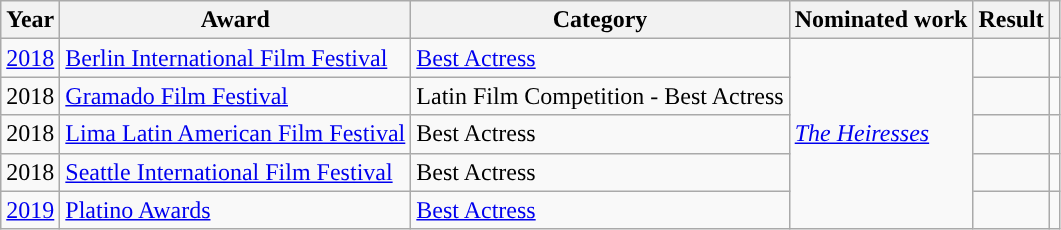<table class="wikitable">
<tr>
<th>Year</th>
<th>Award</th>
<th>Category</th>
<th>Nominated work</th>
<th>Result</th>
<th></th>
</tr>
<tr>
<td><a href='#'>2018</a></td>
<td><a href='#'>Berlin International Film Festival</a></td>
<td><a href='#'>Best Actress</a></td>
<td rowspan="5"><em><a href='#'>The Heiresses</a></em></td>
<td></td>
<td></td>
</tr>
<tr>
<td>2018</td>
<td><a href='#'>Gramado Film Festival</a></td>
<td>Latin Film Competition - Best Actress</td>
<td></td>
<td></td>
</tr>
<tr>
<td>2018</td>
<td><a href='#'>Lima Latin American Film Festival</a></td>
<td>Best Actress</td>
<td></td>
<td></td>
</tr>
<tr>
<td>2018</td>
<td><a href='#'>Seattle International Film Festival</a></td>
<td>Best Actress</td>
<td></td>
<td></td>
</tr>
<tr>
<td><a href='#'>2019</a></td>
<td><a href='#'>Platino Awards</a></td>
<td><a href='#'>Best Actress</a></td>
<td></td>
<td></td>
</tr>
</table>
